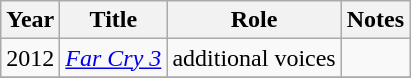<table class="wikitable sortable">
<tr>
<th>Year</th>
<th>Title</th>
<th>Role</th>
<th class="unsortable">Notes</th>
</tr>
<tr>
<td>2012</td>
<td><em><a href='#'>Far Cry 3</a></em></td>
<td>additional voices</td>
<td></td>
</tr>
<tr>
</tr>
</table>
